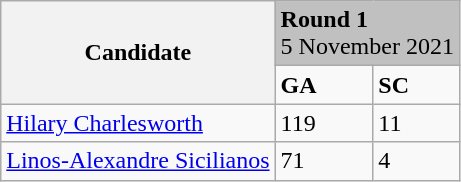<table class="wikitable collapsible">
<tr>
<th rowspan=2>Candidate</th>
<td style="background:silver;" colspan=2><strong>Round 1</strong><br>5 November 2021</td>
</tr>
<tr>
<td><strong>GA</strong></td>
<td><strong>SC</strong></td>
</tr>
<tr>
<td> <a href='#'>Hilary Charlesworth</a></td>
<td>119</td>
<td>11</td>
</tr>
<tr>
<td> <a href='#'>Linos-Alexandre Sicilianos</a></td>
<td>71</td>
<td>4</td>
</tr>
</table>
